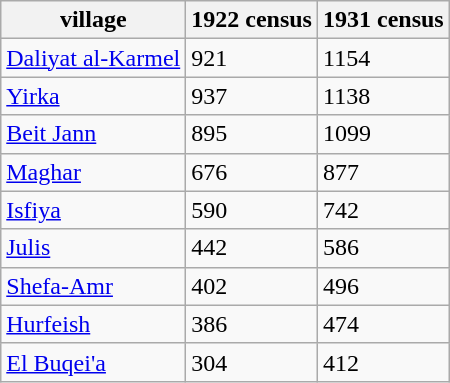<table class=wikitable>
<tr>
<th>village</th>
<th>1922 census</th>
<th>1931 census</th>
</tr>
<tr>
<td><a href='#'>Daliyat al-Karmel</a></td>
<td>921</td>
<td>1154</td>
</tr>
<tr>
<td><a href='#'>Yirka</a></td>
<td>937</td>
<td>1138</td>
</tr>
<tr>
<td><a href='#'>Beit Jann</a></td>
<td>895</td>
<td>1099</td>
</tr>
<tr>
<td><a href='#'>Maghar</a></td>
<td>676</td>
<td>877</td>
</tr>
<tr>
<td><a href='#'>Isfiya</a></td>
<td>590</td>
<td>742</td>
</tr>
<tr>
<td><a href='#'>Julis</a></td>
<td>442</td>
<td>586</td>
</tr>
<tr>
<td><a href='#'>Shefa-Amr</a></td>
<td>402</td>
<td>496</td>
</tr>
<tr>
<td><a href='#'>Hurfeish</a></td>
<td>386</td>
<td>474</td>
</tr>
<tr>
<td><a href='#'>El Buqei'a</a></td>
<td>304</td>
<td>412</td>
</tr>
</table>
